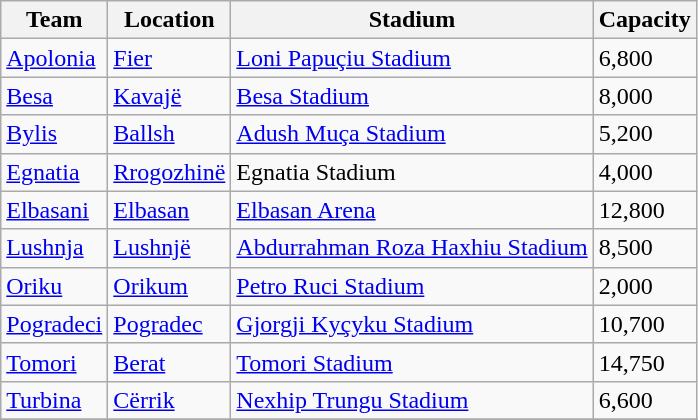<table class="wikitable sortable">
<tr>
<th>Team</th>
<th>Location</th>
<th>Stadium</th>
<th>Capacity</th>
</tr>
<tr>
<td><a href='#'>Apolonia</a></td>
<td><a href='#'>Fier</a></td>
<td><a href='#'>Loni Papuçiu Stadium</a></td>
<td>6,800</td>
</tr>
<tr>
<td><a href='#'>Besa</a></td>
<td><a href='#'>Kavajë</a></td>
<td><a href='#'>Besa Stadium</a></td>
<td>8,000</td>
</tr>
<tr>
<td><a href='#'>Bylis</a></td>
<td><a href='#'>Ballsh</a></td>
<td><a href='#'>Adush Muça Stadium</a></td>
<td>5,200</td>
</tr>
<tr>
<td><a href='#'>Egnatia</a></td>
<td><a href='#'>Rrogozhinë</a></td>
<td>Egnatia Stadium</td>
<td>4,000</td>
</tr>
<tr>
<td><a href='#'>Elbasani</a></td>
<td><a href='#'>Elbasan</a></td>
<td><a href='#'>Elbasan Arena</a></td>
<td>12,800</td>
</tr>
<tr>
<td><a href='#'>Lushnja</a></td>
<td><a href='#'>Lushnjë</a></td>
<td><a href='#'>Abdurrahman Roza Haxhiu Stadium</a></td>
<td>8,500</td>
</tr>
<tr>
<td><a href='#'>Oriku</a></td>
<td><a href='#'>Orikum</a></td>
<td><a href='#'>Petro Ruci Stadium</a></td>
<td>2,000</td>
</tr>
<tr>
<td><a href='#'>Pogradeci</a></td>
<td><a href='#'>Pogradec</a></td>
<td><a href='#'>Gjorgji Kyçyku Stadium</a></td>
<td>10,700</td>
</tr>
<tr>
<td><a href='#'>Tomori</a></td>
<td><a href='#'>Berat</a></td>
<td><a href='#'>Tomori Stadium</a></td>
<td>14,750</td>
</tr>
<tr>
<td><a href='#'>Turbina</a></td>
<td><a href='#'>Cërrik</a></td>
<td><a href='#'>Nexhip Trungu Stadium</a></td>
<td>6,600</td>
</tr>
<tr>
</tr>
</table>
